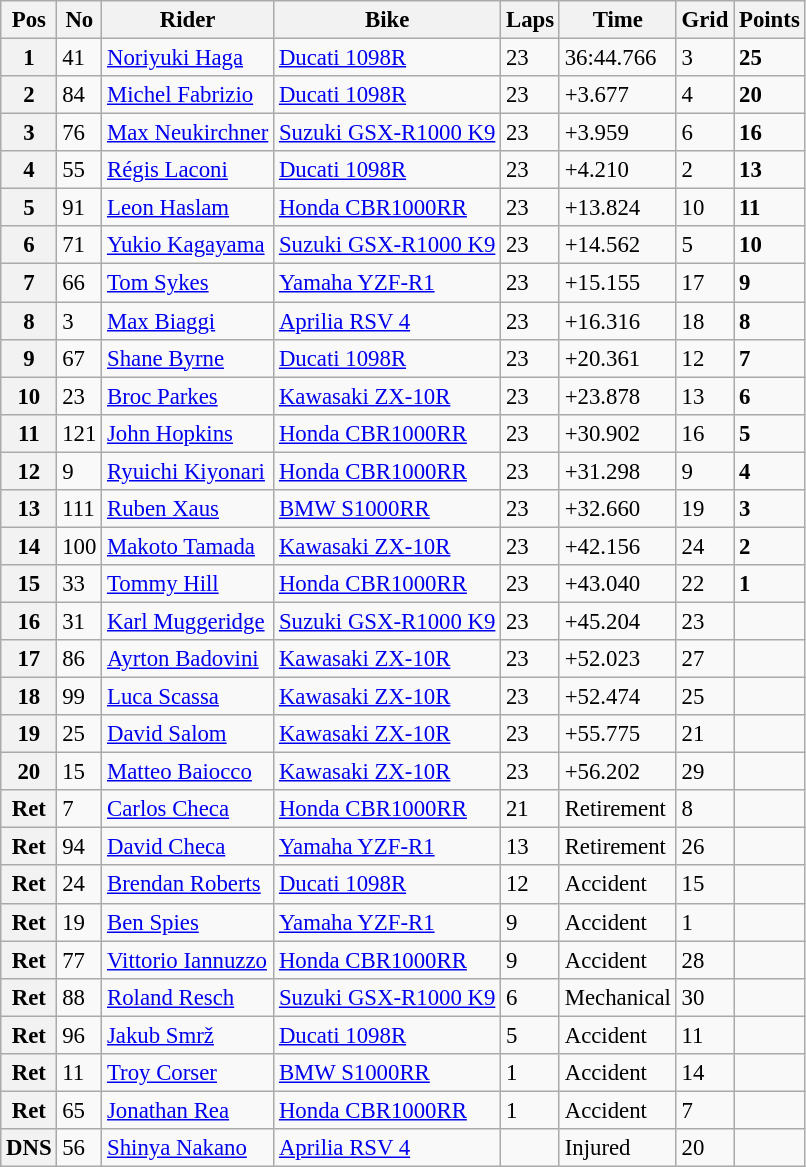<table class="wikitable" style="font-size: 95%;">
<tr>
<th>Pos</th>
<th>No</th>
<th>Rider</th>
<th>Bike</th>
<th>Laps</th>
<th>Time</th>
<th>Grid</th>
<th>Points</th>
</tr>
<tr>
<th>1</th>
<td>41</td>
<td> <a href='#'>Noriyuki Haga</a></td>
<td><a href='#'>Ducati 1098R</a></td>
<td>23</td>
<td>36:44.766</td>
<td>3</td>
<td><strong>25</strong></td>
</tr>
<tr>
<th>2</th>
<td>84</td>
<td> <a href='#'>Michel Fabrizio</a></td>
<td><a href='#'>Ducati 1098R</a></td>
<td>23</td>
<td>+3.677</td>
<td>4</td>
<td><strong>20</strong></td>
</tr>
<tr>
<th>3</th>
<td>76</td>
<td> <a href='#'>Max Neukirchner</a></td>
<td><a href='#'>Suzuki GSX-R1000 K9</a></td>
<td>23</td>
<td>+3.959</td>
<td>6</td>
<td><strong>16</strong></td>
</tr>
<tr>
<th>4</th>
<td>55</td>
<td> <a href='#'>Régis Laconi</a></td>
<td><a href='#'>Ducati 1098R</a></td>
<td>23</td>
<td>+4.210</td>
<td>2</td>
<td><strong>13</strong></td>
</tr>
<tr>
<th>5</th>
<td>91</td>
<td> <a href='#'>Leon Haslam</a></td>
<td><a href='#'>Honda CBR1000RR</a></td>
<td>23</td>
<td>+13.824</td>
<td>10</td>
<td><strong>11</strong></td>
</tr>
<tr>
<th>6</th>
<td>71</td>
<td> <a href='#'>Yukio Kagayama</a></td>
<td><a href='#'>Suzuki GSX-R1000 K9</a></td>
<td>23</td>
<td>+14.562</td>
<td>5</td>
<td><strong>10</strong></td>
</tr>
<tr>
<th>7</th>
<td>66</td>
<td> <a href='#'>Tom Sykes</a></td>
<td><a href='#'>Yamaha YZF-R1</a></td>
<td>23</td>
<td>+15.155</td>
<td>17</td>
<td><strong>9</strong></td>
</tr>
<tr>
<th>8</th>
<td>3</td>
<td> <a href='#'>Max Biaggi</a></td>
<td><a href='#'>Aprilia RSV 4</a></td>
<td>23</td>
<td>+16.316</td>
<td>18</td>
<td><strong>8</strong></td>
</tr>
<tr>
<th>9</th>
<td>67</td>
<td> <a href='#'>Shane Byrne</a></td>
<td><a href='#'>Ducati 1098R</a></td>
<td>23</td>
<td>+20.361</td>
<td>12</td>
<td><strong>7</strong></td>
</tr>
<tr>
<th>10</th>
<td>23</td>
<td> <a href='#'>Broc Parkes</a></td>
<td><a href='#'>Kawasaki ZX-10R</a></td>
<td>23</td>
<td>+23.878</td>
<td>13</td>
<td><strong>6</strong></td>
</tr>
<tr>
<th>11</th>
<td>121</td>
<td> <a href='#'>John Hopkins</a></td>
<td><a href='#'>Honda CBR1000RR</a></td>
<td>23</td>
<td>+30.902</td>
<td>16</td>
<td><strong>5</strong></td>
</tr>
<tr>
<th>12</th>
<td>9</td>
<td> <a href='#'>Ryuichi Kiyonari</a></td>
<td><a href='#'>Honda CBR1000RR</a></td>
<td>23</td>
<td>+31.298</td>
<td>9</td>
<td><strong>4</strong></td>
</tr>
<tr>
<th>13</th>
<td>111</td>
<td> <a href='#'>Ruben Xaus</a></td>
<td><a href='#'>BMW S1000RR</a></td>
<td>23</td>
<td>+32.660</td>
<td>19</td>
<td><strong>3</strong></td>
</tr>
<tr>
<th>14</th>
<td>100</td>
<td> <a href='#'>Makoto Tamada</a></td>
<td><a href='#'>Kawasaki ZX-10R</a></td>
<td>23</td>
<td>+42.156</td>
<td>24</td>
<td><strong>2</strong></td>
</tr>
<tr>
<th>15</th>
<td>33</td>
<td> <a href='#'>Tommy Hill</a></td>
<td><a href='#'>Honda CBR1000RR</a></td>
<td>23</td>
<td>+43.040</td>
<td>22</td>
<td><strong>1</strong></td>
</tr>
<tr>
<th>16</th>
<td>31</td>
<td> <a href='#'>Karl Muggeridge</a></td>
<td><a href='#'>Suzuki GSX-R1000 K9</a></td>
<td>23</td>
<td>+45.204</td>
<td>23</td>
<td></td>
</tr>
<tr>
<th>17</th>
<td>86</td>
<td> <a href='#'>Ayrton Badovini</a></td>
<td><a href='#'>Kawasaki ZX-10R</a></td>
<td>23</td>
<td>+52.023</td>
<td>27</td>
<td></td>
</tr>
<tr>
<th>18</th>
<td>99</td>
<td> <a href='#'>Luca Scassa</a></td>
<td><a href='#'>Kawasaki ZX-10R</a></td>
<td>23</td>
<td>+52.474</td>
<td>25</td>
<td></td>
</tr>
<tr>
<th>19</th>
<td>25</td>
<td> <a href='#'>David Salom</a></td>
<td><a href='#'>Kawasaki ZX-10R</a></td>
<td>23</td>
<td>+55.775</td>
<td>21</td>
<td></td>
</tr>
<tr>
<th>20</th>
<td>15</td>
<td> <a href='#'>Matteo Baiocco</a></td>
<td><a href='#'>Kawasaki ZX-10R</a></td>
<td>23</td>
<td>+56.202</td>
<td>29</td>
<td></td>
</tr>
<tr>
<th>Ret</th>
<td>7</td>
<td> <a href='#'>Carlos Checa</a></td>
<td><a href='#'>Honda CBR1000RR</a></td>
<td>21</td>
<td>Retirement</td>
<td>8</td>
<td></td>
</tr>
<tr>
<th>Ret</th>
<td>94</td>
<td> <a href='#'>David Checa</a></td>
<td><a href='#'>Yamaha YZF-R1</a></td>
<td>13</td>
<td>Retirement</td>
<td>26</td>
<td></td>
</tr>
<tr>
<th>Ret</th>
<td>24</td>
<td> <a href='#'>Brendan Roberts</a></td>
<td><a href='#'>Ducati 1098R</a></td>
<td>12</td>
<td>Accident</td>
<td>15</td>
<td></td>
</tr>
<tr>
<th>Ret</th>
<td>19</td>
<td> <a href='#'>Ben Spies</a></td>
<td><a href='#'>Yamaha YZF-R1</a></td>
<td>9</td>
<td>Accident</td>
<td>1</td>
<td></td>
</tr>
<tr>
<th>Ret</th>
<td>77</td>
<td> <a href='#'>Vittorio Iannuzzo</a></td>
<td><a href='#'>Honda CBR1000RR</a></td>
<td>9</td>
<td>Accident</td>
<td>28</td>
<td></td>
</tr>
<tr>
<th>Ret</th>
<td>88</td>
<td> <a href='#'>Roland Resch</a></td>
<td><a href='#'>Suzuki GSX-R1000 K9</a></td>
<td>6</td>
<td>Mechanical</td>
<td>30</td>
<td></td>
</tr>
<tr>
<th>Ret</th>
<td>96</td>
<td> <a href='#'>Jakub Smrž</a></td>
<td><a href='#'>Ducati 1098R</a></td>
<td>5</td>
<td>Accident</td>
<td>11</td>
<td></td>
</tr>
<tr>
<th>Ret</th>
<td>11</td>
<td> <a href='#'>Troy Corser</a></td>
<td><a href='#'>BMW S1000RR</a></td>
<td>1</td>
<td>Accident</td>
<td>14</td>
<td></td>
</tr>
<tr>
<th>Ret</th>
<td>65</td>
<td> <a href='#'>Jonathan Rea</a></td>
<td><a href='#'>Honda CBR1000RR</a></td>
<td>1</td>
<td>Accident</td>
<td>7</td>
<td></td>
</tr>
<tr>
<th>DNS</th>
<td>56</td>
<td> <a href='#'>Shinya Nakano</a></td>
<td><a href='#'>Aprilia RSV 4</a></td>
<td></td>
<td>Injured</td>
<td>20</td>
<td></td>
</tr>
</table>
